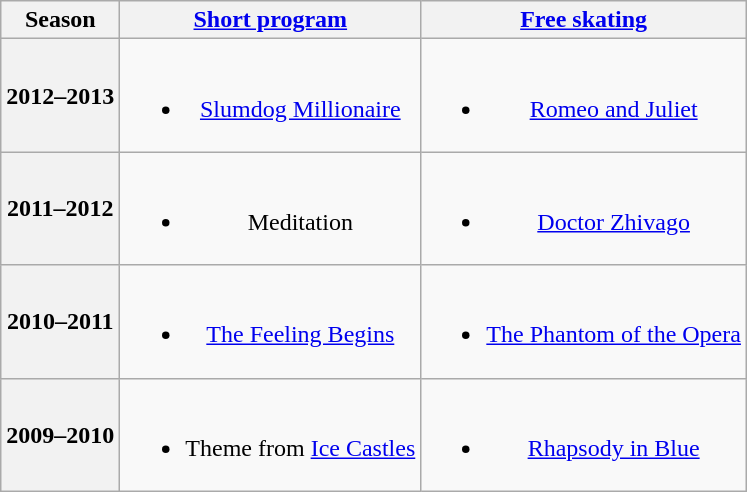<table class="wikitable" style="text-align:center">
<tr>
<th>Season</th>
<th><a href='#'>Short program</a></th>
<th><a href='#'>Free skating</a></th>
</tr>
<tr>
<th>2012–2013 <br></th>
<td><br><ul><li><a href='#'>Slumdog Millionaire</a> <br></li></ul></td>
<td><br><ul><li><a href='#'>Romeo and Juliet</a> <br></li></ul></td>
</tr>
<tr>
<th>2011–2012 <br></th>
<td><br><ul><li>Meditation <br></li></ul></td>
<td><br><ul><li><a href='#'>Doctor Zhivago</a> <br></li></ul></td>
</tr>
<tr>
<th>2010–2011 <br></th>
<td><br><ul><li><a href='#'>The Feeling Begins</a> <br></li></ul></td>
<td><br><ul><li><a href='#'>The Phantom of the Opera</a> <br></li></ul></td>
</tr>
<tr>
<th>2009–2010 <br></th>
<td><br><ul><li>Theme from <a href='#'>Ice Castles</a> <br></li></ul></td>
<td><br><ul><li><a href='#'>Rhapsody in Blue</a> <br></li></ul></td>
</tr>
</table>
